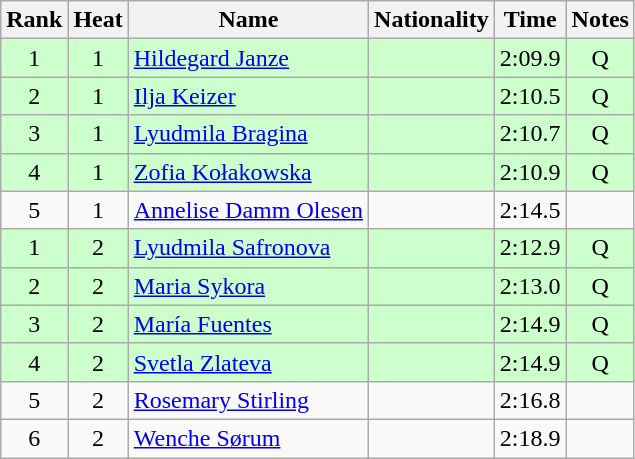<table class="wikitable sortable" style="text-align:center">
<tr>
<th>Rank</th>
<th>Heat</th>
<th>Name</th>
<th>Nationality</th>
<th>Time</th>
<th>Notes</th>
</tr>
<tr bgcolor=ccffcc>
<td>1</td>
<td>1</td>
<td align="left"><a href='#'>Hildegard Janze</a></td>
<td align=left></td>
<td>2:09.9</td>
<td>Q</td>
</tr>
<tr bgcolor=ccffcc>
<td>2</td>
<td>1</td>
<td align="left"><a href='#'>Ilja Keizer</a></td>
<td align=left></td>
<td>2:10.5</td>
<td>Q</td>
</tr>
<tr bgcolor=ccffcc>
<td>3</td>
<td>1</td>
<td align="left"><a href='#'>Lyudmila Bragina</a></td>
<td align=left></td>
<td>2:10.7</td>
<td>Q</td>
</tr>
<tr bgcolor=ccffcc>
<td>4</td>
<td>1</td>
<td align="left"><a href='#'>Zofia Kołakowska</a></td>
<td align=left></td>
<td>2:10.9</td>
<td>Q</td>
</tr>
<tr>
<td>5</td>
<td>1</td>
<td align="left"><a href='#'>Annelise Damm Olesen</a></td>
<td align=left></td>
<td>2:14.5</td>
<td></td>
</tr>
<tr bgcolor=ccffcc>
<td>1</td>
<td>2</td>
<td align="left"><a href='#'>Lyudmila Safronova</a></td>
<td align=left></td>
<td>2:12.9</td>
<td>Q</td>
</tr>
<tr bgcolor=ccffcc>
<td>2</td>
<td>2</td>
<td align="left"><a href='#'>Maria Sykora</a></td>
<td align=left></td>
<td>2:13.0</td>
<td>Q</td>
</tr>
<tr bgcolor=ccffcc>
<td>3</td>
<td>2</td>
<td align="left"><a href='#'>María Fuentes</a></td>
<td align=left></td>
<td>2:14.9</td>
<td>Q</td>
</tr>
<tr bgcolor=ccffcc>
<td>4</td>
<td>2</td>
<td align="left"><a href='#'>Svetla Zlateva</a></td>
<td align=left></td>
<td>2:14.9</td>
<td>Q</td>
</tr>
<tr>
<td>5</td>
<td>2</td>
<td align="left"><a href='#'>Rosemary Stirling</a></td>
<td align=left></td>
<td>2:16.8</td>
<td></td>
</tr>
<tr>
<td>6</td>
<td>2</td>
<td align="left"><a href='#'>Wenche Sørum</a></td>
<td align=left></td>
<td>2:18.9</td>
<td></td>
</tr>
</table>
